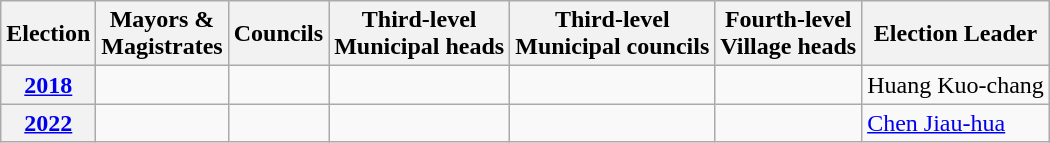<table class=wikitable>
<tr>
<th>Election</th>
<th>Mayors &<br>Magistrates</th>
<th>Councils</th>
<th>Third-level<br>Municipal heads</th>
<th>Third-level<br>Municipal councils</th>
<th>Fourth-level<br>Village heads</th>
<th>Election Leader</th>
</tr>
<tr>
<th><a href='#'>2018</a><br></th>
<td></td>
<td></td>
<td></td>
<td></td>
<td></td>
<td>Huang Kuo-chang</td>
</tr>
<tr>
<th><a href='#'>2022</a><br></th>
<td></td>
<td></td>
<td></td>
<td></td>
<td></td>
<td><a href='#'>Chen Jiau-hua</a></td>
</tr>
</table>
